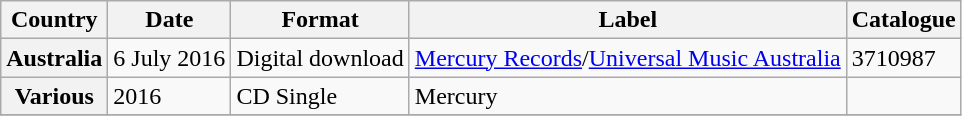<table class="wikitable plainrowheaders">
<tr>
<th scope="col">Country</th>
<th scope="col">Date</th>
<th scope="col">Format</th>
<th scope="col">Label</th>
<th scope="col">Catalogue</th>
</tr>
<tr>
<th scope="row" rowspan="1">Australia</th>
<td>6 July 2016</td>
<td rowspan="1">Digital download</td>
<td rowspan="1"><a href='#'>Mercury Records</a>/<a href='#'>Universal Music Australia</a></td>
<td>3710987</td>
</tr>
<tr>
<th scope="row" rowspan="1">Various</th>
<td>2016</td>
<td rowspan="1">CD Single</td>
<td rowspan="1">Mercury</td>
<td></td>
</tr>
<tr>
</tr>
</table>
